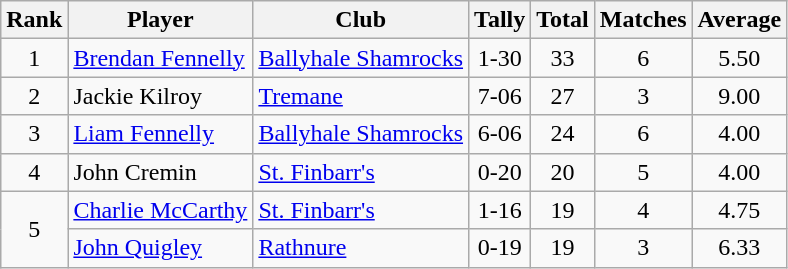<table class="wikitable">
<tr>
<th>Rank</th>
<th>Player</th>
<th>Club</th>
<th>Tally</th>
<th>Total</th>
<th>Matches</th>
<th>Average</th>
</tr>
<tr>
<td rowspan="1" style="text-align:center;">1</td>
<td><a href='#'>Brendan Fennelly</a></td>
<td><a href='#'>Ballyhale Shamrocks</a></td>
<td align=center>1-30</td>
<td align=center>33</td>
<td align=center>6</td>
<td align=center>5.50</td>
</tr>
<tr>
<td rowspan="1" style="text-align:center;">2</td>
<td>Jackie Kilroy</td>
<td><a href='#'>Tremane</a></td>
<td align=center>7-06</td>
<td align=center>27</td>
<td align=center>3</td>
<td align=center>9.00</td>
</tr>
<tr>
<td rowspan="1" style="text-align:center;">3</td>
<td><a href='#'>Liam Fennelly</a></td>
<td><a href='#'>Ballyhale Shamrocks</a></td>
<td align=center>6-06</td>
<td align=center>24</td>
<td align=center>6</td>
<td align=center>4.00</td>
</tr>
<tr>
<td rowspan="1" style="text-align:center;">4</td>
<td>John Cremin</td>
<td><a href='#'>St. Finbarr's</a></td>
<td align=center>0-20</td>
<td align=center>20</td>
<td align=center>5</td>
<td align=center>4.00</td>
</tr>
<tr>
<td rowspan="2" style="text-align:center;">5</td>
<td><a href='#'>Charlie McCarthy</a></td>
<td><a href='#'>St. Finbarr's</a></td>
<td align=center>1-16</td>
<td align=center>19</td>
<td align=center>4</td>
<td align=center>4.75</td>
</tr>
<tr>
<td><a href='#'>John Quigley</a></td>
<td><a href='#'>Rathnure</a></td>
<td align=center>0-19</td>
<td align=center>19</td>
<td align=center>3</td>
<td align=center>6.33</td>
</tr>
</table>
